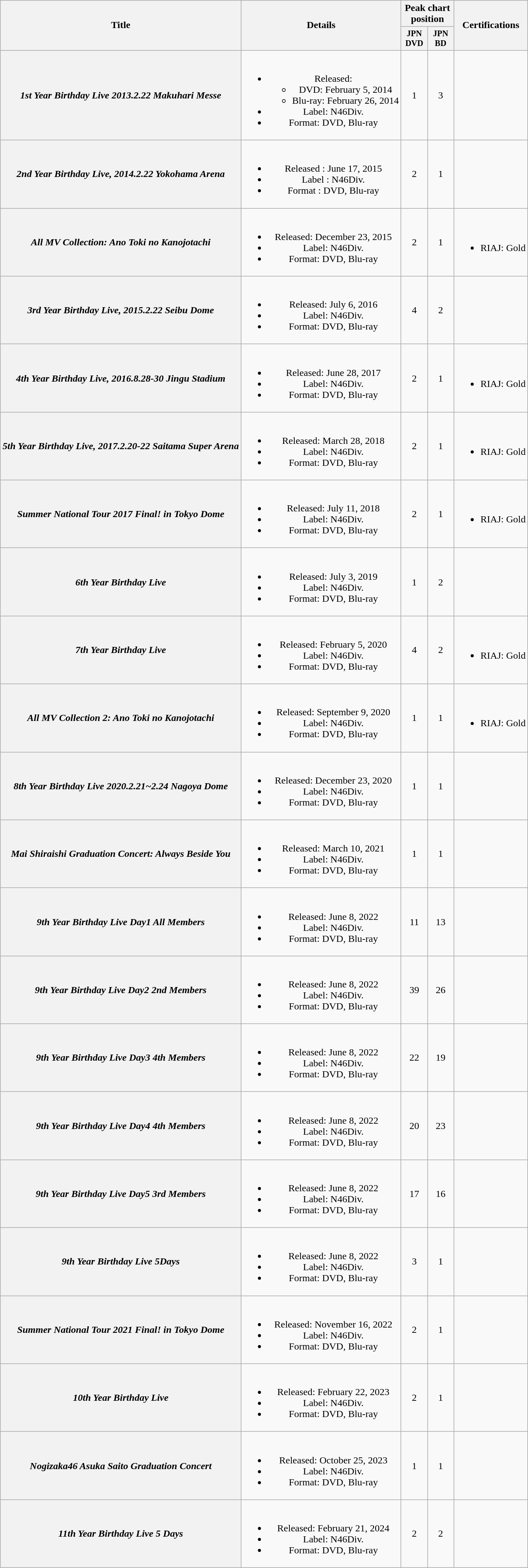<table class="wikitable plainrowheaders" style="text-align:center;">
<tr>
<th scope="col" rowspan="2">Title</th>
<th scope="col" rowspan="2">Details</th>
<th scope="col" colspan="2">Peak chart<br>position</th>
<th scope="col" rowspan="2">Certifications</th>
</tr>
<tr>
<th style="width:2.7em;font-size:85%;">JPN<br>DVD<br></th>
<th style="width:2.7em;font-size:85%;">JPN<br>BD<br></th>
</tr>
<tr>
<th scope="row"><em>1st Year Birthday Live 2013.2.22 Makuhari Messe</em></th>
<td><br><ul><li>Released:<ul><li>DVD: February 5, 2014</li><li>Blu-ray: February 26, 2014</li></ul></li><li>Label: N46Div.</li><li>Format: DVD, Blu-ray</li></ul></td>
<td>1</td>
<td>3</td>
<td></td>
</tr>
<tr>
<th scope="row"><em>2nd Year Birthday Live, 2014.2.22 Yokohama Arena</em></th>
<td><br><ul><li>Released : June 17, 2015</li><li>Label : N46Div.</li><li>Format : DVD, Blu-ray</li></ul></td>
<td>2</td>
<td>1</td>
<td></td>
</tr>
<tr>
<th scope="row"><em>All MV Collection: Ano Toki no Kanojotachi</em></th>
<td><br><ul><li>Released: December 23, 2015</li><li>Label: N46Div.</li><li>Format: DVD, Blu-ray</li></ul></td>
<td>2</td>
<td>1</td>
<td><br><ul><li>RIAJ: Gold</li></ul></td>
</tr>
<tr>
<th scope="row"><em>3rd Year Birthday Live, 2015.2.22 Seibu Dome</em></th>
<td><br><ul><li>Released: July 6, 2016</li><li>Label: N46Div.</li><li>Format: DVD, Blu-ray</li></ul></td>
<td>4</td>
<td>2</td>
<td></td>
</tr>
<tr>
<th scope="row"><em>4th Year Birthday Live, 2016.8.28-30 Jingu Stadium</em></th>
<td><br><ul><li>Released: June 28, 2017</li><li>Label: N46Div.</li><li>Format: DVD, Blu-ray</li></ul></td>
<td>2</td>
<td>1</td>
<td><br><ul><li>RIAJ: Gold</li></ul></td>
</tr>
<tr>
<th scope="row"><em>5th Year Birthday Live, 2017.2.20-22 Saitama Super Arena</em></th>
<td><br><ul><li>Released: March 28, 2018</li><li>Label: N46Div.</li><li>Format: DVD, Blu-ray</li></ul></td>
<td>2</td>
<td>1</td>
<td><br><ul><li>RIAJ: Gold</li></ul></td>
</tr>
<tr>
<th scope="row"><em>Summer National Tour 2017 Final! in Tokyo Dome</em></th>
<td><br><ul><li>Released: July 11, 2018</li><li>Label: N46Div.</li><li>Format: DVD, Blu-ray</li></ul></td>
<td>2</td>
<td>1</td>
<td><br><ul><li>RIAJ: Gold</li></ul></td>
</tr>
<tr>
<th scope="row"><em>6th Year Birthday Live</em></th>
<td><br><ul><li>Released: July 3, 2019</li><li>Label: N46Div.</li><li>Format: DVD, Blu-ray</li></ul></td>
<td>1</td>
<td>2</td>
<td></td>
</tr>
<tr>
<th scope="row"><em>7th Year Birthday Live</em></th>
<td><br><ul><li>Released: February 5, 2020</li><li>Label: N46Div.</li><li>Format: DVD, Blu-ray</li></ul></td>
<td>4</td>
<td>2</td>
<td><br><ul><li>RIAJ: Gold</li></ul></td>
</tr>
<tr>
<th scope="row"><em>All MV Collection 2: Ano Toki no Kanojotachi</em></th>
<td><br><ul><li>Released: September 9, 2020</li><li>Label: N46Div.</li><li>Format: DVD, Blu-ray</li></ul></td>
<td>1</td>
<td>1</td>
<td><br><ul><li>RIAJ: Gold</li></ul></td>
</tr>
<tr>
<th scope="row"><em>8th Year Birthday Live 2020.2.21~2.24 Nagoya Dome</em></th>
<td><br><ul><li>Released: December 23, 2020</li><li>Label: N46Div.</li><li>Format: DVD, Blu-ray</li></ul></td>
<td>1</td>
<td>1</td>
<td></td>
</tr>
<tr>
<th scope="row"><em>Mai Shiraishi Graduation Concert: Always Beside You</em></th>
<td><br><ul><li>Released: March 10, 2021</li><li>Label: N46Div.</li><li>Format: DVD, Blu-ray</li></ul></td>
<td>1</td>
<td>1</td>
<td></td>
</tr>
<tr>
<th scope="row"><em>9th Year Birthday Live Day1 All Members</em></th>
<td><br><ul><li>Released: June 8, 2022</li><li>Label: N46Div.</li><li>Format: DVD, Blu-ray</li></ul></td>
<td>11</td>
<td>13</td>
<td></td>
</tr>
<tr>
<th scope="row"><em>9th Year Birthday Live Day2 2nd Members</em></th>
<td><br><ul><li>Released: June 8, 2022</li><li>Label: N46Div.</li><li>Format: DVD, Blu-ray</li></ul></td>
<td>39</td>
<td>26</td>
<td></td>
</tr>
<tr>
<th scope="row"><em>9th Year Birthday Live Day3 4th Members</em></th>
<td><br><ul><li>Released: June 8, 2022</li><li>Label: N46Div.</li><li>Format: DVD, Blu-ray</li></ul></td>
<td>22</td>
<td>19</td>
<td></td>
</tr>
<tr>
<th scope="row"><em>9th Year Birthday Live Day4 4th Members</em></th>
<td><br><ul><li>Released: June 8, 2022</li><li>Label: N46Div.</li><li>Format: DVD, Blu-ray</li></ul></td>
<td>20</td>
<td>23</td>
<td></td>
</tr>
<tr>
<th scope="row"><em>9th Year Birthday Live Day5 3rd Members</em></th>
<td><br><ul><li>Released: June 8, 2022</li><li>Label: N46Div.</li><li>Format: DVD, Blu-ray</li></ul></td>
<td>17</td>
<td>16</td>
<td></td>
</tr>
<tr>
<th scope="row"><em>9th Year Birthday Live 5Days</em></th>
<td><br><ul><li>Released: June 8, 2022</li><li>Label: N46Div.</li><li>Format: DVD, Blu-ray</li></ul></td>
<td>3</td>
<td>1</td>
<td></td>
</tr>
<tr>
<th scope="row"><em>Summer National Tour 2021 Final! in Tokyo Dome</em></th>
<td><br><ul><li>Released: November 16, 2022</li><li>Label: N46Div.</li><li>Format: DVD, Blu-ray</li></ul></td>
<td>2</td>
<td>1</td>
<td></td>
</tr>
<tr>
<th scope="row"><em>10th Year Birthday Live</em></th>
<td><br><ul><li>Released: February 22, 2023</li><li>Label: N46Div.</li><li>Format: DVD, Blu-ray</li></ul></td>
<td>2</td>
<td>1</td>
<td></td>
</tr>
<tr>
<th scope="row"><em>Nogizaka46 Asuka Saito Graduation Concert</em></th>
<td><br><ul><li>Released: October 25, 2023</li><li>Label: N46Div.</li><li>Format: DVD, Blu-ray</li></ul></td>
<td>1</td>
<td>1</td>
<td></td>
</tr>
<tr>
<th scope="row"><em>11th Year Birthday Live 5 Days</em></th>
<td><br><ul><li>Released: February 21, 2024</li><li>Label: N46Div.</li><li>Format: DVD, Blu-ray</li></ul></td>
<td>2</td>
<td>2</td>
<td></td>
</tr>
</table>
